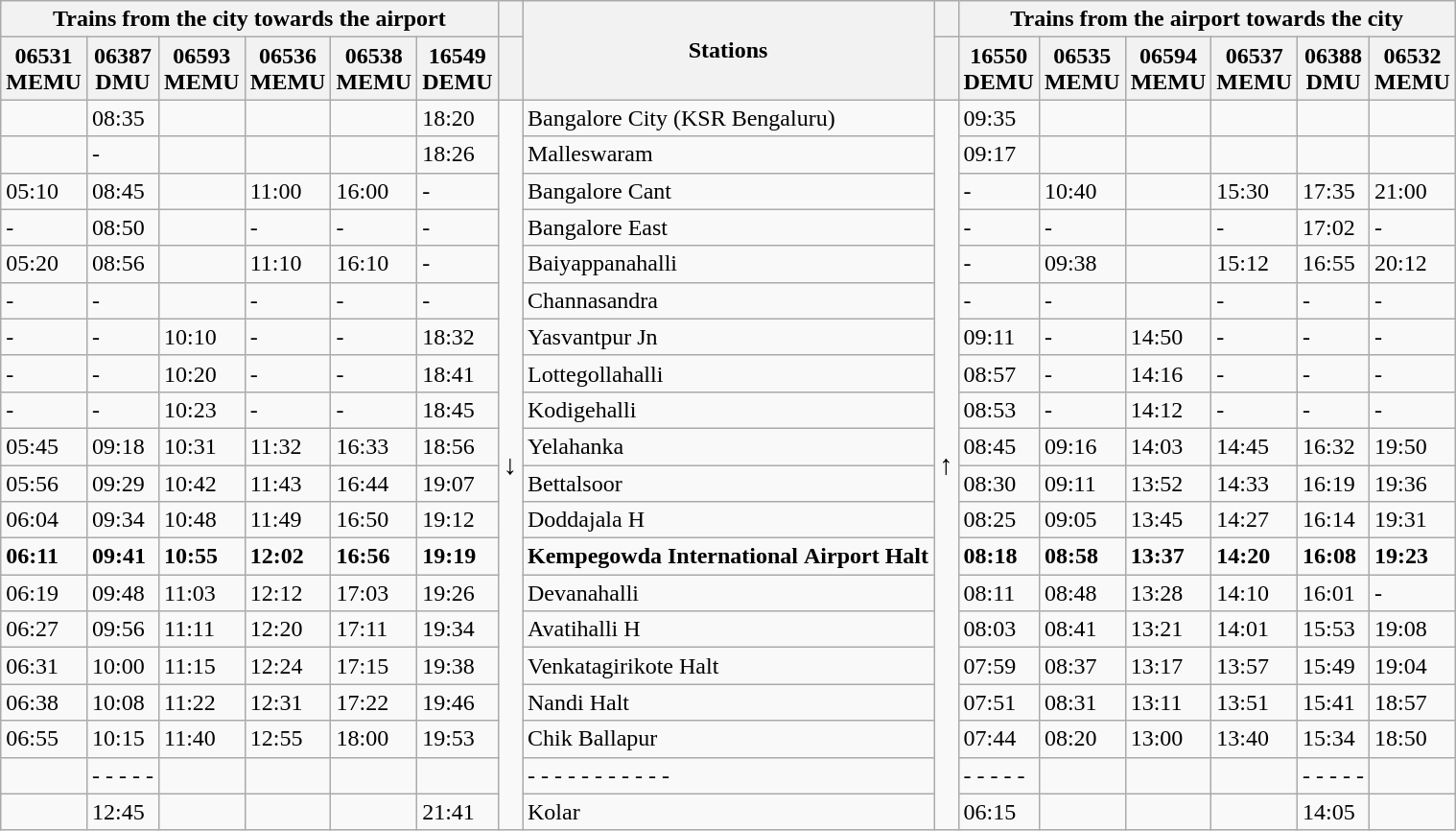<table class="wikitable">
<tr>
<th colspan="6">Trains from the city towards the airport</th>
<th></th>
<th rowspan="2">Stations</th>
<th></th>
<th colspan="6">Trains from the airport towards the city</th>
</tr>
<tr>
<th>06531<br>MEMU</th>
<th>06387<br>DMU</th>
<th>06593<br>MEMU</th>
<th>06536<br>MEMU</th>
<th>06538<br>MEMU</th>
<th>16549<br>DEMU</th>
<th></th>
<th></th>
<th>16550<br>DEMU</th>
<th>06535<br>MEMU</th>
<th>06594<br>MEMU</th>
<th>06537<br>MEMU</th>
<th>06388<br>DMU</th>
<th>06532<br>MEMU</th>
</tr>
<tr>
<td></td>
<td>08:35</td>
<td></td>
<td></td>
<td></td>
<td>18:20</td>
<td rowspan="20"><big>↓</big></td>
<td>Bangalore City (KSR Bengaluru)</td>
<td rowspan="20"><big>↑</big></td>
<td>09:35</td>
<td></td>
<td></td>
<td></td>
<td></td>
<td></td>
</tr>
<tr>
<td></td>
<td>-</td>
<td></td>
<td></td>
<td></td>
<td>18:26</td>
<td>Malleswaram</td>
<td>09:17</td>
<td></td>
<td></td>
<td></td>
<td></td>
<td></td>
</tr>
<tr>
<td>05:10</td>
<td>08:45</td>
<td></td>
<td>11:00</td>
<td>16:00</td>
<td>-</td>
<td>Bangalore Cant</td>
<td>-</td>
<td>10:40</td>
<td></td>
<td>15:30</td>
<td>17:35</td>
<td>21:00</td>
</tr>
<tr>
<td>-</td>
<td>08:50</td>
<td></td>
<td>-</td>
<td>-</td>
<td>-</td>
<td>Bangalore East</td>
<td>-</td>
<td>-</td>
<td></td>
<td>-</td>
<td>17:02</td>
<td>-</td>
</tr>
<tr>
<td>05:20</td>
<td>08:56</td>
<td></td>
<td>11:10</td>
<td>16:10</td>
<td>-</td>
<td>Baiyappanahalli</td>
<td>-</td>
<td>09:38</td>
<td></td>
<td>15:12</td>
<td>16:55</td>
<td>20:12</td>
</tr>
<tr>
<td>-</td>
<td>-</td>
<td></td>
<td>-</td>
<td>-</td>
<td>-</td>
<td>Channasandra</td>
<td>-</td>
<td>-</td>
<td></td>
<td>-</td>
<td>-</td>
<td>-</td>
</tr>
<tr>
<td>-</td>
<td>-</td>
<td>10:10</td>
<td>-</td>
<td>-</td>
<td>18:32</td>
<td>Yasvantpur Jn</td>
<td>09:11</td>
<td>-</td>
<td>14:50</td>
<td>-</td>
<td>-</td>
<td>-</td>
</tr>
<tr>
<td>-</td>
<td>-</td>
<td>10:20</td>
<td>-</td>
<td>-</td>
<td>18:41</td>
<td>Lottegollahalli</td>
<td>08:57</td>
<td>-</td>
<td>14:16</td>
<td>-</td>
<td>-</td>
<td>-</td>
</tr>
<tr>
<td>-</td>
<td>-</td>
<td>10:23</td>
<td>-</td>
<td>-</td>
<td>18:45</td>
<td>Kodigehalli</td>
<td>08:53</td>
<td>-</td>
<td>14:12</td>
<td>-</td>
<td>-</td>
<td>-</td>
</tr>
<tr>
<td>05:45</td>
<td>09:18</td>
<td>10:31</td>
<td>11:32</td>
<td>16:33</td>
<td>18:56</td>
<td>Yelahanka</td>
<td>08:45</td>
<td>09:16</td>
<td>14:03</td>
<td>14:45</td>
<td>16:32</td>
<td>19:50</td>
</tr>
<tr>
<td>05:56</td>
<td>09:29</td>
<td>10:42</td>
<td>11:43</td>
<td>16:44</td>
<td>19:07</td>
<td>Bettalsoor</td>
<td>08:30</td>
<td>09:11</td>
<td>13:52</td>
<td>14:33</td>
<td>16:19</td>
<td>19:36</td>
</tr>
<tr>
<td>06:04</td>
<td>09:34</td>
<td>10:48</td>
<td>11:49</td>
<td>16:50</td>
<td>19:12</td>
<td>Doddajala H</td>
<td>08:25</td>
<td>09:05</td>
<td>13:45</td>
<td>14:27</td>
<td>16:14</td>
<td>19:31</td>
</tr>
<tr>
<td><strong>06:11</strong></td>
<td><strong>09:41</strong></td>
<td><strong>10:55</strong></td>
<td><strong>12:02</strong></td>
<td><strong>16:56</strong></td>
<td><strong>19:19</strong></td>
<td><strong>Kempegowda</strong> <strong>International</strong> <strong>Airport Halt</strong></td>
<td><strong>08:18</strong></td>
<td><strong>08:58</strong></td>
<td><strong>13:37</strong></td>
<td><strong>14:20</strong></td>
<td><strong>16:08</strong></td>
<td><strong>19:23</strong></td>
</tr>
<tr>
<td>06:19</td>
<td>09:48</td>
<td>11:03</td>
<td>12:12</td>
<td>17:03</td>
<td>19:26</td>
<td>Devanahalli</td>
<td>08:11</td>
<td>08:48</td>
<td>13:28</td>
<td>14:10</td>
<td>16:01</td>
<td>-</td>
</tr>
<tr>
<td>06:27</td>
<td>09:56</td>
<td>11:11</td>
<td>12:20</td>
<td>17:11</td>
<td>19:34</td>
<td>Avatihalli H</td>
<td>08:03</td>
<td>08:41</td>
<td>13:21</td>
<td>14:01</td>
<td>15:53</td>
<td>19:08</td>
</tr>
<tr>
<td>06:31</td>
<td>10:00</td>
<td>11:15</td>
<td>12:24</td>
<td>17:15</td>
<td>19:38</td>
<td>Venkatagirikote Halt</td>
<td>07:59</td>
<td>08:37</td>
<td>13:17</td>
<td>13:57</td>
<td>15:49</td>
<td>19:04</td>
</tr>
<tr>
<td>06:38</td>
<td>10:08</td>
<td>11:22</td>
<td>12:31</td>
<td>17:22</td>
<td>19:46</td>
<td>Nandi Halt</td>
<td>07:51</td>
<td>08:31</td>
<td>13:11</td>
<td>13:51</td>
<td>15:41</td>
<td>18:57</td>
</tr>
<tr>
<td>06:55</td>
<td>10:15</td>
<td>11:40</td>
<td>12:55</td>
<td>18:00</td>
<td>19:53</td>
<td>Chik Ballapur</td>
<td>07:44</td>
<td>08:20</td>
<td>13:00</td>
<td>13:40</td>
<td>15:34</td>
<td>18:50</td>
</tr>
<tr>
<td></td>
<td>- - - - -</td>
<td></td>
<td></td>
<td></td>
<td></td>
<td>- - - - - - - - - - -</td>
<td>- - - - -</td>
<td></td>
<td></td>
<td></td>
<td>- - - - -</td>
<td></td>
</tr>
<tr>
<td></td>
<td>12:45</td>
<td></td>
<td></td>
<td></td>
<td>21:41</td>
<td>Kolar</td>
<td>06:15</td>
<td></td>
<td></td>
<td></td>
<td>14:05</td>
<td></td>
</tr>
</table>
